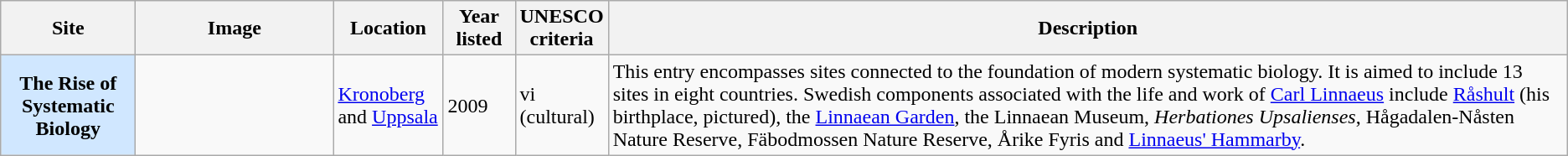<table class="wikitable sortable plainrowheaders">
<tr>
<th style="width:100px;" scope="col">Site</th>
<th class="unsortable"  style="width:150px;" scope="col">Image</th>
<th style="width:80px;" scope="col">Location</th>
<th style="width:50px;" scope="col">Year listed</th>
<th style="width:60px;" scope="col">UNESCO criteria</th>
<th scope="col" class="unsortable">Description</th>
</tr>
<tr>
<th scope="row" style="background:#D0E7FF;">The Rise of Systematic Biology</th>
<td></td>
<td><a href='#'>Kronoberg</a> and <a href='#'>Uppsala</a></td>
<td>2009</td>
<td>vi (cultural)</td>
<td>This entry encompasses sites connected to the foundation of modern systematic biology. It is aimed to include 13 sites in eight countries. Swedish components associated with the life and work of <a href='#'>Carl Linnaeus</a> include <a href='#'>Råshult</a> (his birthplace, pictured), the <a href='#'>Linnaean Garden</a>, the Linnaean Museum, <em>Herbationes Upsalienses</em>, Hågadalen-Nåsten Nature Reserve, Fäbodmossen Nature Reserve, Årike Fyris and <a href='#'>Linnaeus' Hammarby</a>.</td>
</tr>
</table>
